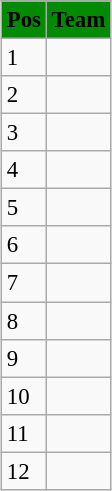<table class="wikitable" style="margin:0.5em auto; font-size:95%">
<tr bgcolor="#008B00">
<td><strong>Pos</strong></td>
<td><strong>Team</strong></td>
</tr>
<tr>
<td>1</td>
<td></td>
</tr>
<tr>
<td>2</td>
<td></td>
</tr>
<tr>
<td>3</td>
<td></td>
</tr>
<tr>
<td>4</td>
<td></td>
</tr>
<tr>
<td>5</td>
<td></td>
</tr>
<tr>
<td>6</td>
<td></td>
</tr>
<tr>
<td>7</td>
<td></td>
</tr>
<tr>
<td>8</td>
<td></td>
</tr>
<tr>
<td>9</td>
<td></td>
</tr>
<tr>
<td>10</td>
<td></td>
</tr>
<tr>
<td>11</td>
<td></td>
</tr>
<tr>
<td>12</td>
<td></td>
</tr>
</table>
